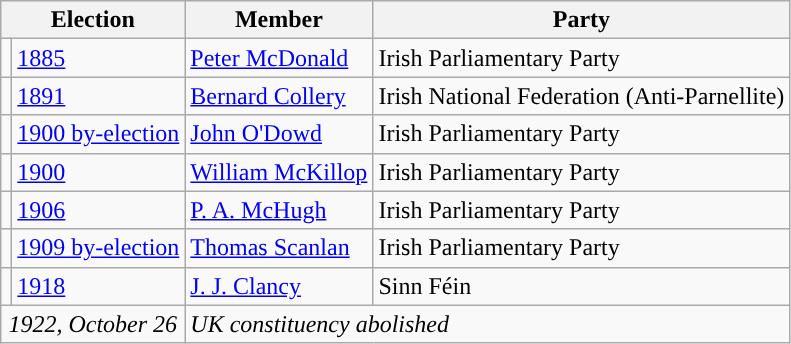<table class="wikitable">
<tr>
<th colspan="2">Election</th>
<th>Member</th>
<th>Party</th>
</tr>
<tr>
<td style="color:inherit;background-color: "></td>
<td><a href='#'>1885</a></td>
<td><a href='#'>Peter McDonald</a></td>
<td>Irish Parliamentary Party</td>
</tr>
<tr>
<td style="color:inherit;background-color: "></td>
<td><a href='#'>1891</a></td>
<td><a href='#'>Bernard Collery</a></td>
<td>Irish National Federation (Anti-Parnellite)</td>
</tr>
<tr>
<td style="color:inherit;background-color: "></td>
<td><a href='#'>1900 by-election</a></td>
<td><a href='#'>John O'Dowd</a></td>
<td>Irish Parliamentary Party</td>
</tr>
<tr>
<td style="color:inherit;background-color: "></td>
<td><a href='#'>1900</a></td>
<td><a href='#'>William McKillop</a></td>
<td>Irish Parliamentary Party</td>
</tr>
<tr>
<td style="color:inherit;background-color: "></td>
<td><a href='#'>1906</a></td>
<td><a href='#'>P. A. McHugh</a></td>
<td>Irish Parliamentary Party</td>
</tr>
<tr>
<td style="color:inherit;background-color: "></td>
<td><a href='#'>1909 by-election</a></td>
<td><a href='#'>Thomas Scanlan</a></td>
<td>Irish Parliamentary Party</td>
</tr>
<tr>
<td style="color:inherit;background-color: "></td>
<td><a href='#'>1918</a></td>
<td><a href='#'>J. J. Clancy</a></td>
<td>Sinn Féin</td>
</tr>
<tr>
<td colspan="2" align="center"><em>1922, October 26</em></td>
<td colspan="3"><em>UK constituency abolished</em></td>
</tr>
</table>
